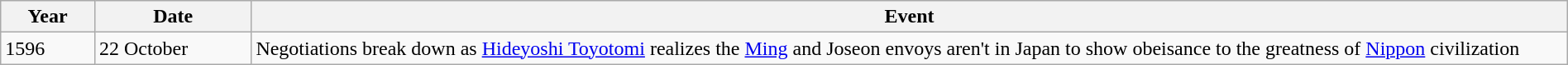<table class="wikitable" width="100%">
<tr>
<th style="width:6%">Year</th>
<th style="width:10%">Date</th>
<th>Event</th>
</tr>
<tr>
<td>1596</td>
<td>22 October</td>
<td>Negotiations break down as <a href='#'>Hideyoshi Toyotomi</a> realizes the <a href='#'>Ming</a> and Joseon envoys aren't in Japan to show obeisance to the greatness of <a href='#'>Nippon</a> civilization</td>
</tr>
</table>
